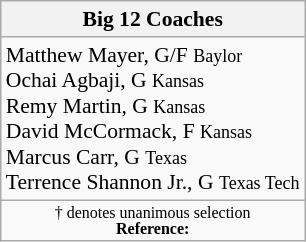<table class="wikitable" style="white-space:nowrap; font-size:90%;">
<tr>
<th>Big 12 Coaches</th>
</tr>
<tr ,>
<td>Matthew Mayer, G/F <small>Baylor</small><br>Ochai Agbaji, G <small>Kansas</small><br>Remy Martin, G <small>Kansas</small><br>David McCormack, F <small>Kansas</small><br>Marcus Carr, G <small>Texas</small><br>Terrence Shannon Jr., G <small>Texas Tech</small></td>
</tr>
<tr>
<td colspan="4"  style="font-size:8pt; text-align:center;">† denotes unanimous selection<br><strong>Reference:</strong></td>
</tr>
</table>
